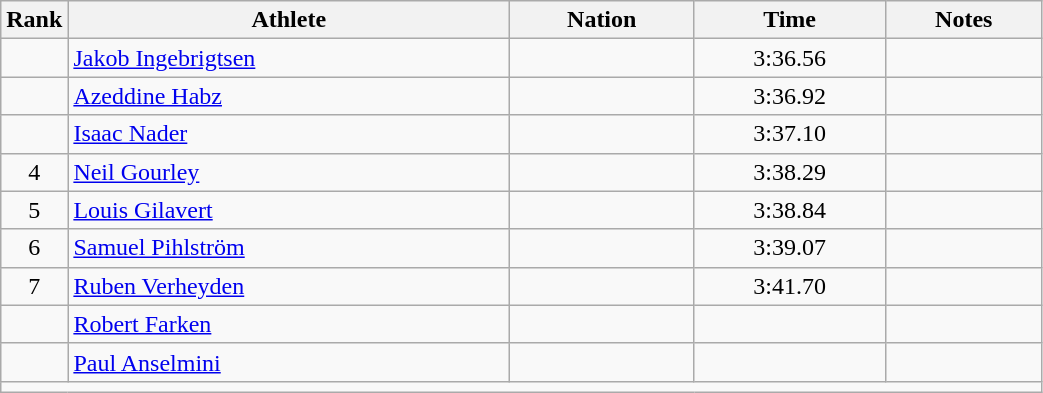<table class="wikitable sortable" style="text-align:center;width: 55%;">
<tr>
<th scope="col" style="width: 10px;">Rank</th>
<th scope="col">Athlete</th>
<th scope="col">Nation</th>
<th scope="col">Time</th>
<th scope="col">Notes</th>
</tr>
<tr>
<td></td>
<td align=left><a href='#'>Jakob Ingebrigtsen</a></td>
<td align=left></td>
<td>3:36.56</td>
<td></td>
</tr>
<tr>
<td></td>
<td align=left><a href='#'>Azeddine Habz</a></td>
<td align=left></td>
<td>3:36.92</td>
<td></td>
</tr>
<tr>
<td></td>
<td align=left><a href='#'>Isaac Nader</a></td>
<td align=left></td>
<td>3:37.10</td>
<td></td>
</tr>
<tr>
<td>4</td>
<td align=left><a href='#'>Neil Gourley</a></td>
<td align=left></td>
<td>3:38.29</td>
<td></td>
</tr>
<tr>
<td>5</td>
<td align=left><a href='#'>Louis Gilavert</a></td>
<td align=left></td>
<td>3:38.84</td>
<td></td>
</tr>
<tr>
<td>6</td>
<td align=left><a href='#'>Samuel Pihlström</a></td>
<td align=left></td>
<td>3:39.07</td>
<td></td>
</tr>
<tr>
<td>7</td>
<td align=left><a href='#'>Ruben Verheyden</a></td>
<td align=left></td>
<td>3:41.70</td>
<td></td>
</tr>
<tr>
<td></td>
<td align=left><a href='#'>Robert Farken</a></td>
<td align=left></td>
<td></td>
<td></td>
</tr>
<tr>
<td></td>
<td align=left><a href='#'>Paul Anselmini</a></td>
<td align=left></td>
<td></td>
<td></td>
</tr>
<tr class="sortbottom">
<td colspan="5"></td>
</tr>
</table>
